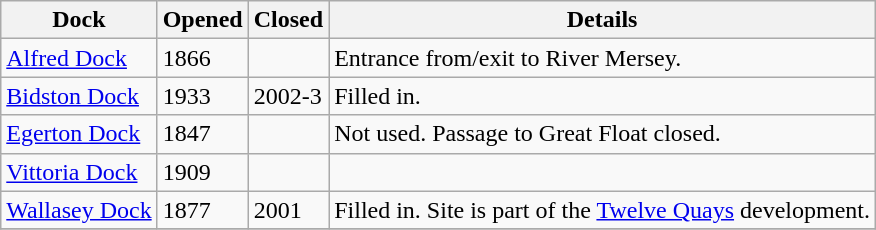<table class="wikitable">
<tr>
<th>Dock</th>
<th>Opened</th>
<th>Closed</th>
<th>Details</th>
</tr>
<tr>
<td><a href='#'>Alfred Dock</a></td>
<td>1866</td>
<td></td>
<td>Entrance from/exit to River Mersey.</td>
</tr>
<tr>
<td><a href='#'>Bidston Dock</a></td>
<td>1933</td>
<td>2002-3 </td>
<td>Filled in.</td>
</tr>
<tr>
<td><a href='#'>Egerton Dock</a></td>
<td>1847</td>
<td></td>
<td>Not used. Passage to Great Float closed.</td>
</tr>
<tr>
<td><a href='#'>Vittoria Dock</a></td>
<td>1909</td>
<td></td>
<td></td>
</tr>
<tr>
<td><a href='#'>Wallasey Dock</a></td>
<td>1877</td>
<td>2001</td>
<td>Filled in. Site is part of the <a href='#'>Twelve Quays</a> development.</td>
</tr>
<tr>
</tr>
</table>
